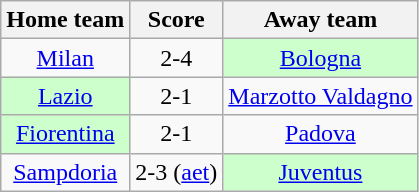<table class="wikitable" style="text-align: center">
<tr>
<th>Home team</th>
<th>Score</th>
<th>Away team</th>
</tr>
<tr>
<td><a href='#'>Milan</a></td>
<td>2-4</td>
<td bgcolor="ccffcc"><a href='#'>Bologna</a></td>
</tr>
<tr>
<td bgcolor="ccffcc"><a href='#'>Lazio</a></td>
<td>2-1</td>
<td><a href='#'>Marzotto Valdagno</a></td>
</tr>
<tr>
<td bgcolor="ccffcc"><a href='#'>Fiorentina</a></td>
<td>2-1</td>
<td><a href='#'>Padova</a></td>
</tr>
<tr>
<td><a href='#'>Sampdoria</a></td>
<td>2-3 (<a href='#'>aet</a>)</td>
<td bgcolor="ccffcc"><a href='#'>Juventus</a></td>
</tr>
</table>
